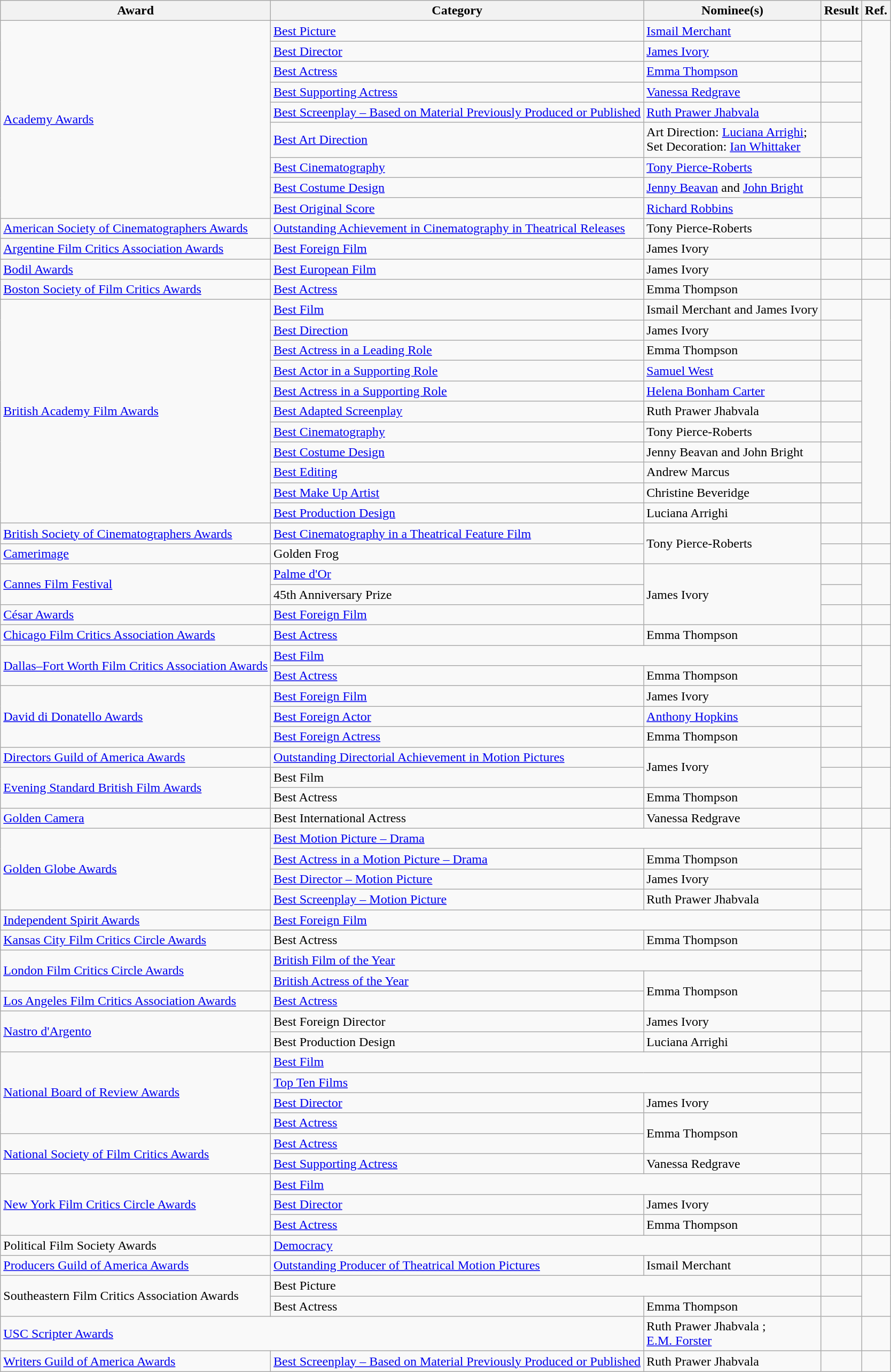<table class="wikitable plainrowheaders">
<tr>
<th>Award</th>
<th>Category</th>
<th>Nominee(s)</th>
<th>Result</th>
<th>Ref.</th>
</tr>
<tr>
<td rowspan="9"><a href='#'>Academy Awards</a></td>
<td><a href='#'>Best Picture</a></td>
<td><a href='#'>Ismail Merchant</a></td>
<td></td>
<td align="center" rowspan="9"></td>
</tr>
<tr>
<td><a href='#'>Best Director</a></td>
<td><a href='#'>James Ivory</a></td>
<td></td>
</tr>
<tr>
<td><a href='#'>Best Actress</a></td>
<td><a href='#'>Emma Thompson</a></td>
<td></td>
</tr>
<tr>
<td><a href='#'>Best Supporting Actress</a></td>
<td><a href='#'>Vanessa Redgrave</a></td>
<td></td>
</tr>
<tr>
<td><a href='#'>Best Screenplay – Based on Material Previously Produced or Published</a></td>
<td><a href='#'>Ruth Prawer Jhabvala</a></td>
<td></td>
</tr>
<tr>
<td><a href='#'>Best Art Direction</a></td>
<td>Art Direction: <a href='#'>Luciana Arrighi</a>; <br> Set Decoration: <a href='#'>Ian Whittaker</a></td>
<td></td>
</tr>
<tr>
<td><a href='#'>Best Cinematography</a></td>
<td><a href='#'>Tony Pierce-Roberts</a></td>
<td></td>
</tr>
<tr>
<td><a href='#'>Best Costume Design</a></td>
<td><a href='#'>Jenny Beavan</a> and <a href='#'>John Bright</a></td>
<td></td>
</tr>
<tr>
<td><a href='#'>Best Original Score</a></td>
<td><a href='#'>Richard Robbins</a></td>
<td></td>
</tr>
<tr>
<td><a href='#'>American Society of Cinematographers Awards</a></td>
<td><a href='#'>Outstanding Achievement in Cinematography in Theatrical Releases</a></td>
<td>Tony Pierce-Roberts</td>
<td></td>
<td align="center"></td>
</tr>
<tr>
<td><a href='#'>Argentine Film Critics Association Awards</a></td>
<td><a href='#'>Best Foreign Film</a></td>
<td>James Ivory</td>
<td></td>
<td align="center"></td>
</tr>
<tr>
<td><a href='#'>Bodil Awards</a></td>
<td><a href='#'>Best European Film</a></td>
<td>James Ivory</td>
<td></td>
<td align="center"></td>
</tr>
<tr>
<td><a href='#'>Boston Society of Film Critics Awards</a></td>
<td><a href='#'>Best Actress</a></td>
<td>Emma Thompson</td>
<td></td>
<td align="center"></td>
</tr>
<tr>
<td rowspan="11"><a href='#'>British Academy Film Awards</a></td>
<td><a href='#'>Best Film</a></td>
<td>Ismail Merchant and James Ivory</td>
<td></td>
<td align="center" rowspan="11"></td>
</tr>
<tr>
<td><a href='#'>Best Direction</a></td>
<td>James Ivory</td>
<td></td>
</tr>
<tr>
<td><a href='#'>Best Actress in a Leading Role</a></td>
<td>Emma Thompson</td>
<td></td>
</tr>
<tr>
<td><a href='#'>Best Actor in a Supporting Role</a></td>
<td><a href='#'>Samuel West</a></td>
<td></td>
</tr>
<tr>
<td><a href='#'>Best Actress in a Supporting Role</a></td>
<td><a href='#'>Helena Bonham Carter</a></td>
<td></td>
</tr>
<tr>
<td><a href='#'>Best Adapted Screenplay</a></td>
<td>Ruth Prawer Jhabvala</td>
<td></td>
</tr>
<tr>
<td><a href='#'>Best Cinematography</a></td>
<td>Tony Pierce-Roberts</td>
<td></td>
</tr>
<tr>
<td><a href='#'>Best Costume Design</a></td>
<td>Jenny Beavan and John Bright</td>
<td></td>
</tr>
<tr>
<td><a href='#'>Best Editing</a></td>
<td>Andrew Marcus</td>
<td></td>
</tr>
<tr>
<td><a href='#'>Best Make Up Artist</a></td>
<td>Christine Beveridge</td>
<td></td>
</tr>
<tr>
<td><a href='#'>Best Production Design</a></td>
<td>Luciana Arrighi</td>
<td></td>
</tr>
<tr>
<td><a href='#'>British Society of Cinematographers Awards</a></td>
<td><a href='#'>Best Cinematography in a Theatrical Feature Film</a></td>
<td rowspan="2">Tony Pierce-Roberts</td>
<td></td>
<td align="center"></td>
</tr>
<tr>
<td><a href='#'>Camerimage</a></td>
<td>Golden Frog</td>
<td></td>
<td align="center"></td>
</tr>
<tr>
<td rowspan="2"><a href='#'>Cannes Film Festival</a></td>
<td><a href='#'>Palme d'Or</a></td>
<td rowspan="3">James Ivory</td>
<td></td>
<td align="center" rowspan="2"></td>
</tr>
<tr>
<td>45th Anniversary Prize</td>
<td></td>
</tr>
<tr>
<td><a href='#'>César Awards</a></td>
<td><a href='#'>Best Foreign Film</a></td>
<td></td>
<td align="center"></td>
</tr>
<tr>
<td><a href='#'>Chicago Film Critics Association Awards</a></td>
<td><a href='#'>Best Actress</a></td>
<td>Emma Thompson</td>
<td></td>
<td align="center"></td>
</tr>
<tr>
<td rowspan="2"><a href='#'>Dallas–Fort Worth Film Critics Association Awards</a></td>
<td colspan="2"><a href='#'>Best Film</a></td>
<td></td>
<td align="center" rowspan="2"></td>
</tr>
<tr>
<td><a href='#'>Best Actress</a></td>
<td>Emma Thompson</td>
<td></td>
</tr>
<tr>
<td rowspan="3"><a href='#'>David di Donatello Awards</a></td>
<td><a href='#'>Best Foreign Film</a></td>
<td>James Ivory</td>
<td></td>
<td align="center" rowspan="3"></td>
</tr>
<tr>
<td><a href='#'>Best Foreign Actor</a></td>
<td><a href='#'>Anthony Hopkins</a></td>
<td></td>
</tr>
<tr>
<td><a href='#'>Best Foreign Actress</a></td>
<td>Emma Thompson</td>
<td></td>
</tr>
<tr>
<td><a href='#'>Directors Guild of America Awards</a></td>
<td><a href='#'>Outstanding Directorial Achievement in Motion Pictures</a></td>
<td rowspan="2">James Ivory</td>
<td></td>
<td align="center"></td>
</tr>
<tr>
<td rowspan="2"><a href='#'>Evening Standard British Film Awards</a></td>
<td>Best Film</td>
<td></td>
<td align="center" rowspan="2"></td>
</tr>
<tr>
<td>Best Actress</td>
<td>Emma Thompson </td>
<td></td>
</tr>
<tr>
<td><a href='#'>Golden Camera</a></td>
<td>Best International Actress</td>
<td>Vanessa Redgrave </td>
<td></td>
<td align="center"></td>
</tr>
<tr>
<td rowspan="4"><a href='#'>Golden Globe Awards</a></td>
<td colspan="2"><a href='#'>Best Motion Picture – Drama</a></td>
<td></td>
<td align="center" rowspan="4"></td>
</tr>
<tr>
<td><a href='#'>Best Actress in a Motion Picture – Drama</a></td>
<td>Emma Thompson</td>
<td></td>
</tr>
<tr>
<td><a href='#'>Best Director – Motion Picture</a></td>
<td>James Ivory</td>
<td></td>
</tr>
<tr>
<td><a href='#'>Best Screenplay – Motion Picture</a></td>
<td>Ruth Prawer Jhabvala</td>
<td></td>
</tr>
<tr>
<td><a href='#'>Independent Spirit Awards</a></td>
<td colspan="2"><a href='#'>Best Foreign Film</a></td>
<td></td>
<td align="center"></td>
</tr>
<tr>
<td><a href='#'>Kansas City Film Critics Circle Awards</a></td>
<td>Best Actress</td>
<td>Emma Thompson</td>
<td></td>
<td align="center"></td>
</tr>
<tr>
<td rowspan="2"><a href='#'>London Film Critics Circle Awards</a></td>
<td colspan="2"><a href='#'>British Film of the Year</a></td>
<td></td>
<td align="center" rowspan="2"></td>
</tr>
<tr>
<td><a href='#'>British Actress of the Year</a></td>
<td rowspan="2">Emma Thompson</td>
<td></td>
</tr>
<tr>
<td><a href='#'>Los Angeles Film Critics Association Awards</a></td>
<td><a href='#'>Best Actress</a></td>
<td></td>
<td align="center"></td>
</tr>
<tr>
<td rowspan="2"><a href='#'>Nastro d'Argento</a></td>
<td>Best Foreign Director</td>
<td>James Ivory</td>
<td></td>
<td align="center" rowspan="2"></td>
</tr>
<tr>
<td>Best Production Design</td>
<td>Luciana Arrighi</td>
<td></td>
</tr>
<tr>
<td rowspan="4"><a href='#'>National Board of Review Awards</a></td>
<td colspan="2"><a href='#'>Best Film</a></td>
<td></td>
<td align="center" rowspan="4"></td>
</tr>
<tr>
<td colspan="2"><a href='#'>Top Ten Films</a></td>
<td></td>
</tr>
<tr>
<td><a href='#'>Best Director</a></td>
<td>James Ivory</td>
<td></td>
</tr>
<tr>
<td><a href='#'>Best Actress</a></td>
<td rowspan="2">Emma Thompson</td>
<td></td>
</tr>
<tr>
<td rowspan="2"><a href='#'>National Society of Film Critics Awards</a></td>
<td><a href='#'>Best Actress</a></td>
<td></td>
<td align="center" rowspan="2"></td>
</tr>
<tr>
<td><a href='#'>Best Supporting Actress</a></td>
<td>Vanessa Redgrave</td>
<td></td>
</tr>
<tr>
<td rowspan="3"><a href='#'>New York Film Critics Circle Awards</a></td>
<td colspan="2"><a href='#'>Best Film</a></td>
<td></td>
<td align="center" rowspan="3"></td>
</tr>
<tr>
<td><a href='#'>Best Director</a></td>
<td>James Ivory</td>
<td></td>
</tr>
<tr>
<td><a href='#'>Best Actress</a></td>
<td>Emma Thompson</td>
<td></td>
</tr>
<tr>
<td>Political Film Society Awards</td>
<td colspan="2"><a href='#'>Democracy</a></td>
<td></td>
<td align="center"></td>
</tr>
<tr>
<td><a href='#'>Producers Guild of America Awards</a></td>
<td><a href='#'>Outstanding Producer of Theatrical Motion Pictures</a></td>
<td>Ismail Merchant</td>
<td></td>
<td align="center"></td>
</tr>
<tr>
<td rowspan="2">Southeastern Film Critics Association Awards</td>
<td colspan="2">Best Picture</td>
<td></td>
<td align="center" rowspan="2"></td>
</tr>
<tr>
<td>Best Actress</td>
<td>Emma Thompson</td>
<td></td>
</tr>
<tr>
<td colspan="2"><a href='#'>USC Scripter Awards</a></td>
<td>Ruth Prawer Jhabvala ; <br> <a href='#'>E.M. Forster</a> </td>
<td></td>
<td align="center"></td>
</tr>
<tr>
<td><a href='#'>Writers Guild of America Awards</a></td>
<td><a href='#'>Best Screenplay – Based on Material Previously Produced or Published</a></td>
<td>Ruth Prawer Jhabvala</td>
<td></td>
<td align="center"></td>
</tr>
</table>
